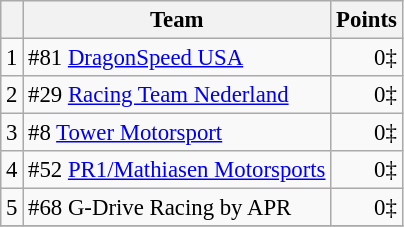<table class="wikitable" style="font-size: 95%;">
<tr>
<th scope="col"></th>
<th scope="col">Team</th>
<th scope="col">Points</th>
</tr>
<tr>
<td align=center>1</td>
<td> #81 <a href='#'>DragonSpeed USA</a></td>
<td align=right>0‡</td>
</tr>
<tr>
<td align=center>2</td>
<td> #29 <a href='#'>Racing Team Nederland</a></td>
<td align=right>0‡</td>
</tr>
<tr>
<td align=center>3</td>
<td> #8 <a href='#'>Tower Motorsport</a></td>
<td align=right>0‡</td>
</tr>
<tr>
<td align=center>4</td>
<td> #52 <a href='#'>PR1/Mathiasen Motorsports</a></td>
<td align=right>0‡</td>
</tr>
<tr>
<td align=center>5</td>
<td> #68 G-Drive Racing by APR</td>
<td align=right>0‡</td>
</tr>
<tr>
</tr>
</table>
